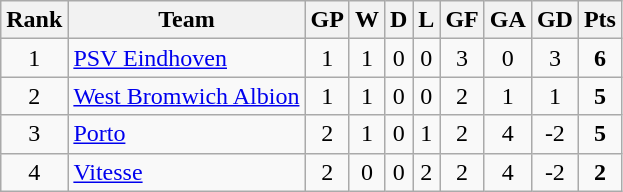<table class="wikitable" style="text-align: center;">
<tr>
<th>Rank</th>
<th>Team</th>
<th>GP</th>
<th>W</th>
<th>D</th>
<th>L</th>
<th>GF</th>
<th>GA</th>
<th>GD</th>
<th>Pts</th>
</tr>
<tr>
<td>1</td>
<td align="left"> <a href='#'>PSV Eindhoven</a></td>
<td>1</td>
<td>1</td>
<td>0</td>
<td>0</td>
<td>3</td>
<td>0</td>
<td>3</td>
<td><strong>6</strong></td>
</tr>
<tr>
<td>2</td>
<td align="left"> <a href='#'>West Bromwich Albion</a></td>
<td>1</td>
<td>1</td>
<td>0</td>
<td>0</td>
<td>2</td>
<td>1</td>
<td>1</td>
<td><strong>5</strong></td>
</tr>
<tr>
<td>3</td>
<td align="left"> <a href='#'>Porto</a></td>
<td>2</td>
<td>1</td>
<td>0</td>
<td>1</td>
<td>2</td>
<td>4</td>
<td>-2</td>
<td><strong>5</strong></td>
</tr>
<tr>
<td>4</td>
<td align="left"> <a href='#'>Vitesse</a></td>
<td>2</td>
<td>0</td>
<td>0</td>
<td>2</td>
<td>2</td>
<td>4</td>
<td>-2</td>
<td><strong>2</strong></td>
</tr>
</table>
